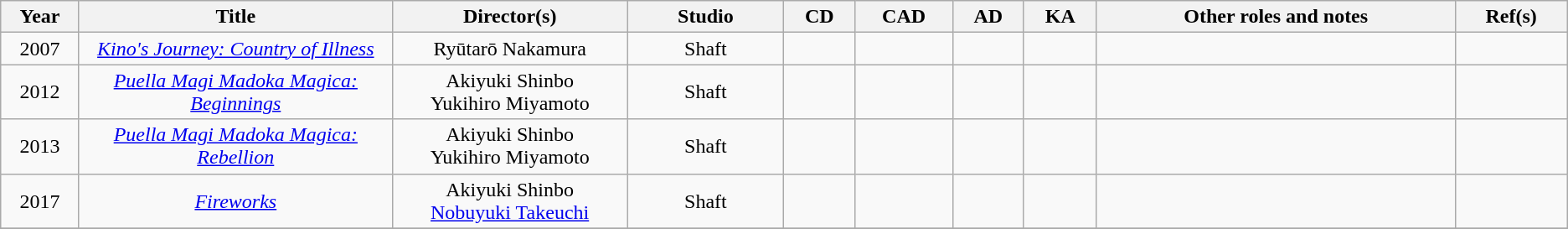<table class="wikitable sortable" style="text-align:center; margin=auto; ">
<tr>
<th scope="col" width=5%>Year</th>
<th scope="col" width=20%>Title</th>
<th scope="col" width=15%>Director(s)</th>
<th scope="col" width=10%>Studio</th>
<th scope="col" class="unsortable">CD</th>
<th scope="col" class="unsortable">CAD</th>
<th scope="col" class="unsortable">AD</th>
<th scope="col" class="unsortable">KA</th>
<th scope="col" class="unsortable">Other roles and notes</th>
<th scope="col" class="unsortable">Ref(s)</th>
</tr>
<tr>
<td>2007</td>
<td><em><a href='#'>Kino's Journey: Country of Illness</a></em></td>
<td>Ryūtarō Nakamura</td>
<td>Shaft</td>
<td></td>
<td></td>
<td></td>
<td></td>
<td></td>
<td></td>
</tr>
<tr>
<td>2012</td>
<td><em><a href='#'>Puella Magi Madoka Magica: Beginnings</a></em></td>
<td>Akiyuki Shinbo<br>Yukihiro Miyamoto</td>
<td>Shaft</td>
<td></td>
<td></td>
<td></td>
<td></td>
<td></td>
<td></td>
</tr>
<tr>
<td>2013</td>
<td><em><a href='#'>Puella Magi Madoka Magica: Rebellion</a></em></td>
<td>Akiyuki Shinbo<br>Yukihiro Miyamoto</td>
<td>Shaft</td>
<td></td>
<td></td>
<td></td>
<td></td>
<td></td>
<td></td>
</tr>
<tr>
<td>2017</td>
<td><em><a href='#'>Fireworks</a></em></td>
<td>Akiyuki Shinbo<br><a href='#'>Nobuyuki Takeuchi</a></td>
<td>Shaft</td>
<td></td>
<td></td>
<td></td>
<td></td>
<td></td>
<td></td>
</tr>
<tr>
</tr>
</table>
